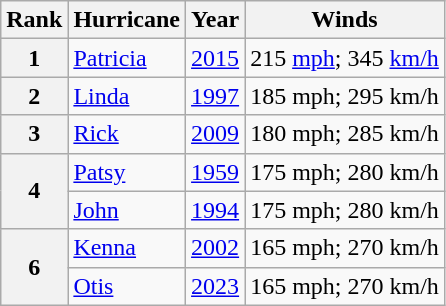<table class="wikitable plainrowheaders">
<tr>
<th scope="col">Rank</th>
<th scope="col">Hurricane</th>
<th scope="col">Year</th>
<th scope="col">Winds</th>
</tr>
<tr>
<th>1</th>
<td scope="row"><a href='#'>Patricia</a></td>
<td><a href='#'>2015</a></td>
<td>215 <a href='#'>mph</a>; 345 <a href='#'>km/h</a></td>
</tr>
<tr>
<th>2</th>
<td scope="row"><a href='#'>Linda</a></td>
<td><a href='#'>1997</a></td>
<td>185 mph; 295 km/h</td>
</tr>
<tr>
<th>3</th>
<td scope="row"><a href='#'>Rick</a></td>
<td><a href='#'>2009</a></td>
<td>180 mph; 285 km/h</td>
</tr>
<tr>
<th rowspan=2>4</th>
<td scope="row"><a href='#'>Patsy</a></td>
<td><a href='#'>1959</a></td>
<td>175 mph; 280 km/h</td>
</tr>
<tr>
<td scope="row"><a href='#'>John</a></td>
<td><a href='#'>1994</a></td>
<td>175 mph; 280 km/h</td>
</tr>
<tr>
<th rowspan=2>6</th>
<td scope="row"><a href='#'>Kenna</a></td>
<td><a href='#'>2002</a></td>
<td>165 mph; 270 km/h</td>
</tr>
<tr>
<td scope="row"><a href='#'>Otis</a></td>
<td><a href='#'>2023</a></td>
<td>165 mph; 270 km/h</td>
</tr>
</table>
